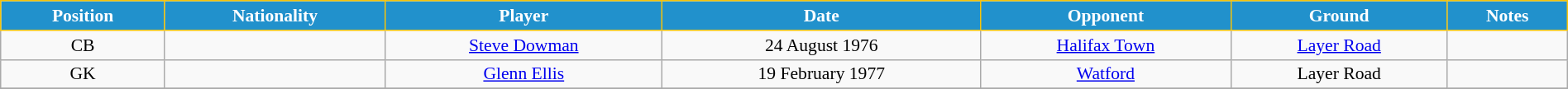<table class="wikitable" style="text-align:center; font-size:90%; width:100%;">
<tr>
<th style="background:#2191CC; color:white; border:1px solid #F7C408; text-align:center;">Position</th>
<th style="background:#2191CC; color:white; border:1px solid #F7C408; text-align:center;">Nationality</th>
<th style="background:#2191CC; color:white; border:1px solid #F7C408; text-align:center;">Player</th>
<th style="background:#2191CC; color:white; border:1px solid #F7C408; text-align:center;">Date</th>
<th style="background:#2191CC; color:white; border:1px solid #F7C408; text-align:center;">Opponent</th>
<th style="background:#2191CC; color:white; border:1px solid #F7C408; text-align:center;">Ground</th>
<th style="background:#2191CC; color:white; border:1px solid #F7C408; text-align:center;">Notes</th>
</tr>
<tr>
<td>CB</td>
<td></td>
<td><a href='#'>Steve Dowman</a></td>
<td>24 August 1976</td>
<td><a href='#'>Halifax Town</a></td>
<td><a href='#'>Layer Road</a></td>
<td></td>
</tr>
<tr>
<td>GK</td>
<td></td>
<td><a href='#'>Glenn Ellis</a></td>
<td>19 February 1977</td>
<td><a href='#'>Watford</a></td>
<td>Layer Road</td>
<td></td>
</tr>
<tr>
</tr>
</table>
